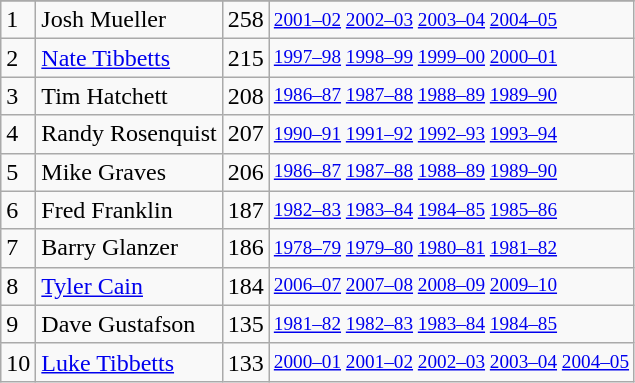<table class="wikitable">
<tr>
</tr>
<tr>
<td>1</td>
<td>Josh Mueller</td>
<td>258</td>
<td style="font-size:80%;"><a href='#'>2001–02</a> <a href='#'>2002–03</a> <a href='#'>2003–04</a> <a href='#'>2004–05</a></td>
</tr>
<tr>
<td>2</td>
<td><a href='#'>Nate Tibbetts</a></td>
<td>215</td>
<td style="font-size:80%;"><a href='#'>1997–98</a> <a href='#'>1998–99</a> <a href='#'>1999–00</a> <a href='#'>2000–01</a></td>
</tr>
<tr>
<td>3</td>
<td>Tim Hatchett</td>
<td>208</td>
<td style="font-size:80%;"><a href='#'>1986–87</a> <a href='#'>1987–88</a> <a href='#'>1988–89</a> <a href='#'>1989–90</a></td>
</tr>
<tr>
<td>4</td>
<td>Randy Rosenquist</td>
<td>207</td>
<td style="font-size:80%;"><a href='#'>1990–91</a> <a href='#'>1991–92</a> <a href='#'>1992–93</a> <a href='#'>1993–94</a></td>
</tr>
<tr>
<td>5</td>
<td>Mike Graves</td>
<td>206</td>
<td style="font-size:80%;"><a href='#'>1986–87</a> <a href='#'>1987–88</a> <a href='#'>1988–89</a> <a href='#'>1989–90</a></td>
</tr>
<tr>
<td>6</td>
<td>Fred Franklin</td>
<td>187</td>
<td style="font-size:80%;"><a href='#'>1982–83</a> <a href='#'>1983–84</a> <a href='#'>1984–85</a> <a href='#'>1985–86</a></td>
</tr>
<tr>
<td>7</td>
<td>Barry Glanzer</td>
<td>186</td>
<td style="font-size:80%;"><a href='#'>1978–79</a> <a href='#'>1979–80</a> <a href='#'>1980–81</a> <a href='#'>1981–82</a></td>
</tr>
<tr>
<td>8</td>
<td><a href='#'>Tyler Cain</a></td>
<td>184</td>
<td style="font-size:80%;"><a href='#'>2006–07</a> <a href='#'>2007–08</a> <a href='#'>2008–09</a> <a href='#'>2009–10</a></td>
</tr>
<tr>
<td>9</td>
<td>Dave Gustafson</td>
<td>135</td>
<td style="font-size:80%;"><a href='#'>1981–82</a> <a href='#'>1982–83</a> <a href='#'>1983–84</a> <a href='#'>1984–85</a></td>
</tr>
<tr>
<td>10</td>
<td><a href='#'>Luke Tibbetts</a></td>
<td>133</td>
<td style="font-size:80%;"><a href='#'>2000–01</a> <a href='#'>2001–02</a> <a href='#'>2002–03</a> <a href='#'>2003–04</a> <a href='#'>2004–05</a></td>
</tr>
</table>
